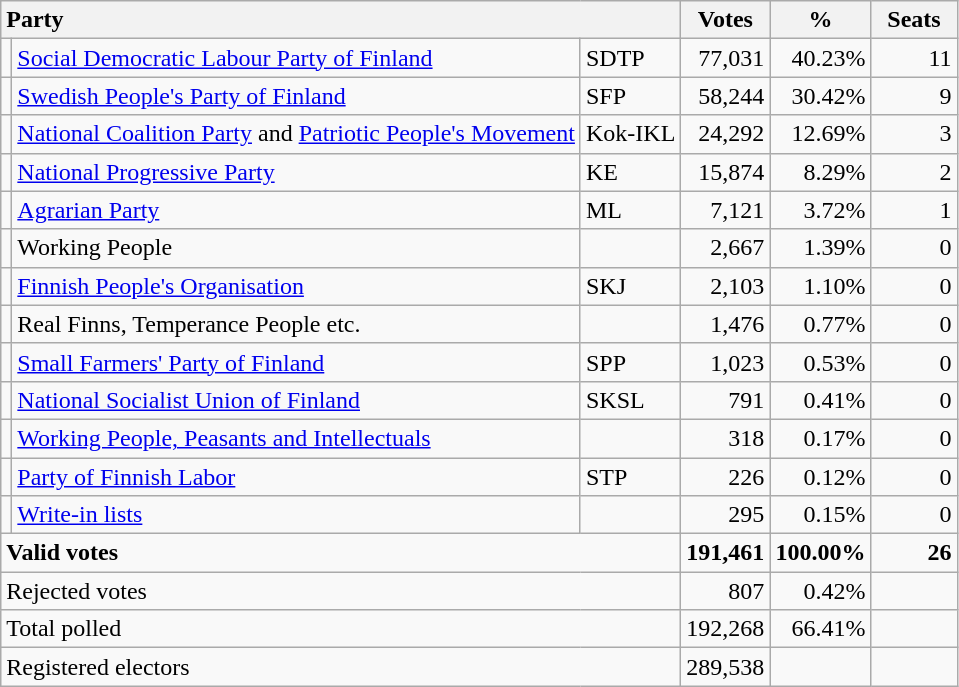<table class="wikitable" border="1" style="text-align:right;">
<tr>
<th style="text-align:left;" colspan=3>Party</th>
<th align=center width="50">Votes</th>
<th align=center width="50">%</th>
<th align=center width="50">Seats</th>
</tr>
<tr>
<td></td>
<td align=left style="white-space: nowrap;"><a href='#'>Social Democratic Labour Party of Finland</a></td>
<td align=left>SDTP</td>
<td>77,031</td>
<td>40.23%</td>
<td>11</td>
</tr>
<tr>
<td></td>
<td align=left><a href='#'>Swedish People's Party of Finland</a></td>
<td align=left>SFP</td>
<td>58,244</td>
<td>30.42%</td>
<td>9</td>
</tr>
<tr>
<td></td>
<td align=left><a href='#'>National Coalition Party</a> and <a href='#'>Patriotic People's Movement</a></td>
<td align=left>Kok-IKL</td>
<td>24,292</td>
<td>12.69%</td>
<td>3</td>
</tr>
<tr>
<td></td>
<td align=left><a href='#'>National Progressive Party</a></td>
<td align=left>KE</td>
<td>15,874</td>
<td>8.29%</td>
<td>2</td>
</tr>
<tr>
<td></td>
<td align=left><a href='#'>Agrarian Party</a></td>
<td align=left>ML</td>
<td>7,121</td>
<td>3.72%</td>
<td>1</td>
</tr>
<tr>
<td></td>
<td align=left>Working People</td>
<td align=left></td>
<td>2,667</td>
<td>1.39%</td>
<td>0</td>
</tr>
<tr>
<td></td>
<td align=left><a href='#'>Finnish People's Organisation</a></td>
<td align=left>SKJ</td>
<td>2,103</td>
<td>1.10%</td>
<td>0</td>
</tr>
<tr>
<td></td>
<td align=left>Real Finns, Temperance People etc.</td>
<td align=left></td>
<td>1,476</td>
<td>0.77%</td>
<td>0</td>
</tr>
<tr>
<td></td>
<td align=left><a href='#'>Small Farmers' Party of Finland</a></td>
<td align=left>SPP</td>
<td>1,023</td>
<td>0.53%</td>
<td>0</td>
</tr>
<tr>
<td></td>
<td align=left><a href='#'>National Socialist Union of Finland</a></td>
<td align=left>SKSL</td>
<td>791</td>
<td>0.41%</td>
<td>0</td>
</tr>
<tr>
<td></td>
<td align=left><a href='#'>Working People, Peasants and Intellectuals</a></td>
<td align=left></td>
<td>318</td>
<td>0.17%</td>
<td>0</td>
</tr>
<tr>
<td></td>
<td align=left><a href='#'>Party of Finnish Labor</a></td>
<td align=left>STP</td>
<td>226</td>
<td>0.12%</td>
<td>0</td>
</tr>
<tr>
<td></td>
<td align=left><a href='#'>Write-in lists</a></td>
<td align=left></td>
<td>295</td>
<td>0.15%</td>
<td>0</td>
</tr>
<tr style="font-weight:bold">
<td align=left colspan=3>Valid votes</td>
<td>191,461</td>
<td>100.00%</td>
<td>26</td>
</tr>
<tr>
<td align=left colspan=3>Rejected votes</td>
<td>807</td>
<td>0.42%</td>
<td></td>
</tr>
<tr>
<td align=left colspan=3>Total polled</td>
<td>192,268</td>
<td>66.41%</td>
<td></td>
</tr>
<tr>
<td align=left colspan=3>Registered electors</td>
<td>289,538</td>
<td></td>
<td></td>
</tr>
</table>
